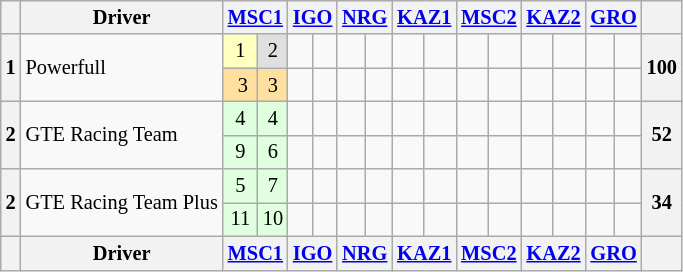<table align=left| class="wikitable" style="font-size: 85%; text-align: center">
<tr valign="top">
<th valign="middle"></th>
<th valign="middle">Driver</th>
<th colspan=2><a href='#'>MSC1</a></th>
<th colspan=2><a href='#'>IGO</a></th>
<th colspan=2><a href='#'>NRG</a></th>
<th colspan=2><a href='#'>KAZ1</a></th>
<th colspan=2><a href='#'>MSC2</a></th>
<th colspan=2><a href='#'>KAZ2</a></th>
<th colspan=2><a href='#'>GRO</a></th>
<th valign="middle"></th>
</tr>
<tr>
<th rowspan="2">1</th>
<td rowspan="2" align=left>Powerfull</td>
<td style="background:#ffffbf;">1</td>
<td style="background:#dfdfdf;">2</td>
<td></td>
<td></td>
<td></td>
<td></td>
<td></td>
<td></td>
<td></td>
<td></td>
<td></td>
<td></td>
<td></td>
<td></td>
<th rowspan="2">100</th>
</tr>
<tr>
<td style="background:#ffdf9f;">  3 </td>
<td style="background:#ffdf9f;">3</td>
<td></td>
<td></td>
<td></td>
<td></td>
<td></td>
<td></td>
<td></td>
<td></td>
<td></td>
<td></td>
<td></td>
<td></td>
</tr>
<tr>
<th rowspan="2">2</th>
<td rowspan="2" align=left>GTE Racing Team</td>
<td style="background:#dfffdf;">4</td>
<td style="background:#dfffdf;">4</td>
<td></td>
<td></td>
<td></td>
<td></td>
<td></td>
<td></td>
<td></td>
<td></td>
<td></td>
<td></td>
<td></td>
<td></td>
<th rowspan="2">52</th>
</tr>
<tr>
<td style="background:#dfffdf;">9</td>
<td style="background:#dfffdf;">6</td>
<td></td>
<td></td>
<td></td>
<td></td>
<td></td>
<td></td>
<td></td>
<td></td>
<td></td>
<td></td>
<td></td>
<td></td>
</tr>
<tr>
<th rowspan="2">2</th>
<td rowspan="2" align=left>GTE Racing Team Plus</td>
<td style="background:#dfffdf;">5</td>
<td style="background:#dfffdf;">7</td>
<td></td>
<td></td>
<td></td>
<td></td>
<td></td>
<td></td>
<td></td>
<td></td>
<td></td>
<td></td>
<td></td>
<td></td>
<th rowspan="2">34</th>
</tr>
<tr>
<td style="background:#dfffdf;">11</td>
<td style="background:#dfffdf;">10</td>
<td></td>
<td></td>
<td></td>
<td></td>
<td></td>
<td></td>
<td></td>
<td></td>
<td></td>
<td></td>
<td></td>
<td></td>
</tr>
<tr>
<th valign="middle"></th>
<th valign="middle">Driver</th>
<th colspan=2><a href='#'>MSC1</a></th>
<th colspan=2><a href='#'>IGO</a></th>
<th colspan=2><a href='#'>NRG</a></th>
<th colspan=2><a href='#'>KAZ1</a></th>
<th colspan=2><a href='#'>MSC2</a></th>
<th colspan=2><a href='#'>KAZ2</a></th>
<th colspan=2><a href='#'>GRO</a></th>
<th valign="middle"></th>
</tr>
</table>
